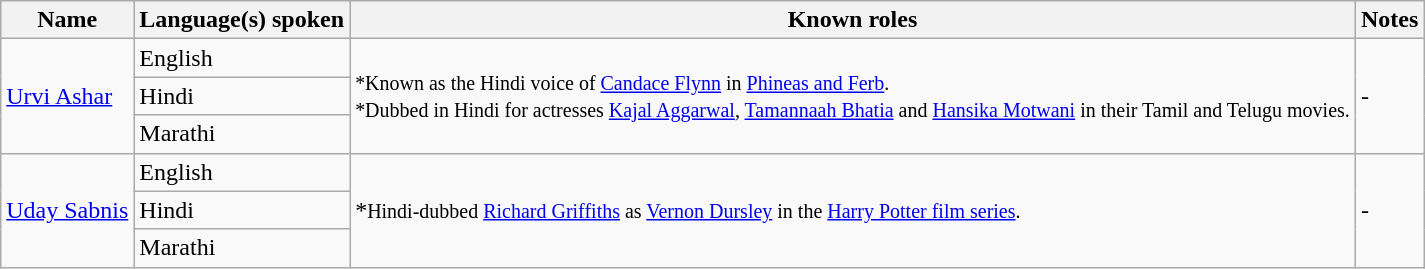<table class="wikitable sortable">
<tr>
<th>Name</th>
<th>Language(s) spoken</th>
<th>Known roles</th>
<th>Notes</th>
</tr>
<tr>
<td rowspan="3"><a href='#'>Urvi Ashar</a></td>
<td>English</td>
<td rowspan="3"><small>*Known as the Hindi voice of <a href='#'>Candace Flynn</a> in <a href='#'>Phineas and Ferb</a>. <br>*Dubbed in Hindi for actresses <a href='#'>Kajal Aggarwal</a>, <a href='#'>Tamannaah Bhatia</a> and <a href='#'>Hansika Motwani</a> in their Tamil and Telugu movies.</small></td>
<td rowspan="3">-</td>
</tr>
<tr>
<td>Hindi</td>
</tr>
<tr>
<td>Marathi</td>
</tr>
<tr>
<td rowspan="3"><a href='#'>Uday Sabnis</a></td>
<td>English</td>
<td rowspan="3">*<small>Hindi-dubbed <a href='#'>Richard Griffiths</a> as <a href='#'>Vernon Dursley</a> in the <a href='#'>Harry Potter film series</a>.</small></td>
<td rowspan="3">-</td>
</tr>
<tr>
<td>Hindi</td>
</tr>
<tr>
<td>Marathi</td>
</tr>
</table>
